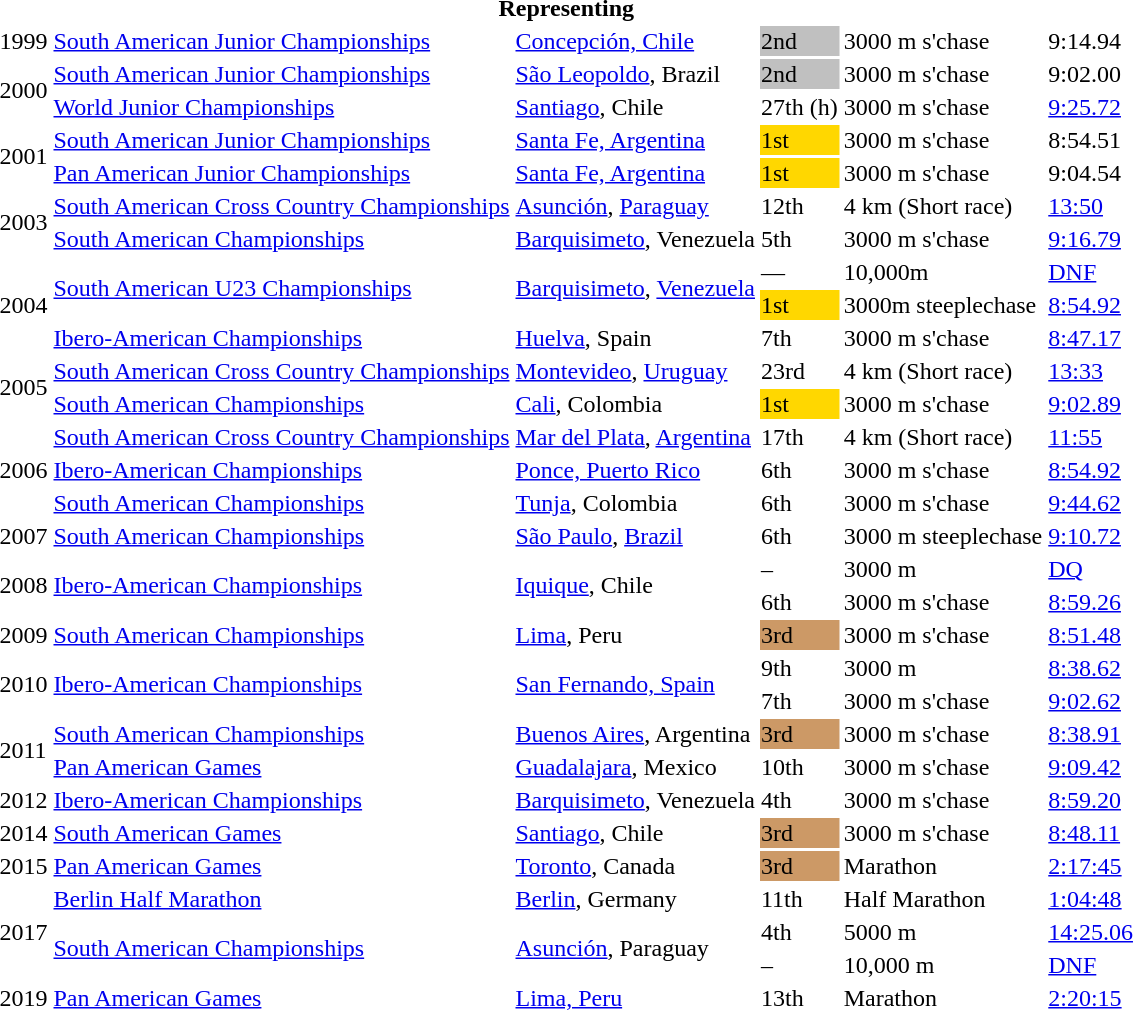<table>
<tr>
<th colspan="6">Representing </th>
</tr>
<tr>
<td>1999</td>
<td><a href='#'>South American Junior Championships</a></td>
<td><a href='#'>Concepción, Chile</a></td>
<td bgcolor=silver>2nd</td>
<td>3000 m s'chase</td>
<td>9:14.94</td>
</tr>
<tr>
<td rowspan=2>2000</td>
<td><a href='#'>South American Junior Championships</a></td>
<td><a href='#'>São Leopoldo</a>, Brazil</td>
<td bgcolor=silver>2nd</td>
<td>3000 m s'chase</td>
<td>9:02.00</td>
</tr>
<tr>
<td><a href='#'>World Junior Championships</a></td>
<td><a href='#'>Santiago</a>, Chile</td>
<td>27th (h)</td>
<td>3000 m s'chase</td>
<td><a href='#'>9:25.72</a></td>
</tr>
<tr>
<td rowspan=2>2001</td>
<td><a href='#'>South American Junior Championships</a></td>
<td><a href='#'>Santa Fe, Argentina</a></td>
<td bgcolor=gold>1st</td>
<td>3000 m s'chase</td>
<td>8:54.51</td>
</tr>
<tr>
<td><a href='#'>Pan American Junior Championships</a></td>
<td><a href='#'>Santa Fe, Argentina</a></td>
<td bgcolor=gold>1st</td>
<td>3000 m s'chase</td>
<td>9:04.54</td>
</tr>
<tr>
<td rowspan=2>2003</td>
<td><a href='#'>South American Cross Country Championships</a></td>
<td><a href='#'>Asunción</a>, <a href='#'>Paraguay</a></td>
<td>12th</td>
<td>4 km (Short race)</td>
<td><a href='#'>13:50</a></td>
</tr>
<tr>
<td><a href='#'>South American Championships</a></td>
<td><a href='#'>Barquisimeto</a>, Venezuela</td>
<td>5th</td>
<td>3000 m s'chase</td>
<td><a href='#'>9:16.79</a></td>
</tr>
<tr>
<td rowspan=3>2004</td>
<td rowspan=2><a href='#'>South American U23 Championships</a></td>
<td rowspan=2><a href='#'>Barquisimeto</a>, <a href='#'>Venezuela</a></td>
<td>—</td>
<td>10,000m</td>
<td><a href='#'>DNF</a></td>
</tr>
<tr>
<td bgcolor=gold>1st</td>
<td>3000m steeplechase</td>
<td><a href='#'>8:54.92</a></td>
</tr>
<tr>
<td><a href='#'>Ibero-American Championships</a></td>
<td><a href='#'>Huelva</a>, Spain</td>
<td>7th</td>
<td>3000 m s'chase</td>
<td><a href='#'>8:47.17</a></td>
</tr>
<tr>
<td rowspan=2>2005</td>
<td><a href='#'>South American Cross Country Championships</a></td>
<td><a href='#'>Montevideo</a>, <a href='#'>Uruguay</a></td>
<td>23rd</td>
<td>4 km (Short race)</td>
<td><a href='#'>13:33</a></td>
</tr>
<tr>
<td><a href='#'>South American Championships</a></td>
<td><a href='#'>Cali</a>, Colombia</td>
<td bgcolor=gold>1st</td>
<td>3000 m s'chase</td>
<td><a href='#'>9:02.89</a></td>
</tr>
<tr>
<td rowspan=3>2006</td>
<td><a href='#'>South American Cross Country Championships</a></td>
<td><a href='#'>Mar del Plata</a>, <a href='#'>Argentina</a></td>
<td>17th</td>
<td>4 km (Short race)</td>
<td><a href='#'>11:55</a></td>
</tr>
<tr>
<td><a href='#'>Ibero-American Championships</a></td>
<td><a href='#'>Ponce, Puerto Rico</a></td>
<td>6th</td>
<td>3000 m s'chase</td>
<td><a href='#'>8:54.92</a></td>
</tr>
<tr>
<td><a href='#'>South American Championships</a></td>
<td><a href='#'>Tunja</a>, Colombia</td>
<td>6th</td>
<td>3000 m s'chase</td>
<td><a href='#'>9:44.62</a></td>
</tr>
<tr>
<td>2007</td>
<td><a href='#'>South American Championships</a></td>
<td><a href='#'>São Paulo</a>, <a href='#'>Brazil</a></td>
<td>6th</td>
<td>3000 m steeplechase</td>
<td><a href='#'>9:10.72</a></td>
</tr>
<tr>
<td rowspan=2>2008</td>
<td rowspan=2><a href='#'>Ibero-American Championships</a></td>
<td rowspan=2><a href='#'>Iquique</a>, Chile</td>
<td>–</td>
<td>3000 m</td>
<td><a href='#'>DQ</a></td>
</tr>
<tr>
<td>6th</td>
<td>3000 m s'chase</td>
<td><a href='#'>8:59.26</a></td>
</tr>
<tr>
<td>2009</td>
<td><a href='#'>South American Championships</a></td>
<td><a href='#'>Lima</a>, Peru</td>
<td bgcolor=cc9966>3rd</td>
<td>3000 m s'chase</td>
<td><a href='#'>8:51.48</a></td>
</tr>
<tr>
<td rowspan=2>2010</td>
<td rowspan=2><a href='#'>Ibero-American Championships</a></td>
<td rowspan=2><a href='#'>San Fernando, Spain</a></td>
<td>9th</td>
<td>3000 m</td>
<td><a href='#'>8:38.62</a></td>
</tr>
<tr>
<td>7th</td>
<td>3000 m s'chase</td>
<td><a href='#'>9:02.62</a></td>
</tr>
<tr>
<td rowspan=2>2011</td>
<td><a href='#'>South American Championships</a></td>
<td><a href='#'>Buenos Aires</a>, Argentina</td>
<td bgcolor=cc9966>3rd</td>
<td>3000 m s'chase</td>
<td><a href='#'>8:38.91</a></td>
</tr>
<tr>
<td><a href='#'>Pan American Games</a></td>
<td><a href='#'>Guadalajara</a>, Mexico</td>
<td>10th</td>
<td>3000 m s'chase</td>
<td><a href='#'>9:09.42</a></td>
</tr>
<tr>
<td>2012</td>
<td><a href='#'>Ibero-American Championships</a></td>
<td><a href='#'>Barquisimeto</a>, Venezuela</td>
<td>4th</td>
<td>3000 m s'chase</td>
<td><a href='#'>8:59.20</a></td>
</tr>
<tr>
<td>2014</td>
<td><a href='#'>South American Games</a></td>
<td><a href='#'>Santiago</a>, Chile</td>
<td bgcolor=cc9966>3rd</td>
<td>3000 m s'chase</td>
<td><a href='#'>8:48.11</a></td>
</tr>
<tr>
<td>2015</td>
<td><a href='#'>Pan American Games</a></td>
<td><a href='#'>Toronto</a>, Canada</td>
<td bgcolor=cc9966>3rd</td>
<td>Marathon</td>
<td><a href='#'>2:17:45</a></td>
</tr>
<tr>
<td rowspan=3>2017</td>
<td><a href='#'>Berlin Half Marathon</a></td>
<td><a href='#'>Berlin</a>, Germany</td>
<td>11th</td>
<td>Half Marathon</td>
<td><a href='#'>1:04:48</a></td>
</tr>
<tr>
<td rowspan=2><a href='#'>South American Championships</a></td>
<td rowspan=2><a href='#'>Asunción</a>, Paraguay</td>
<td>4th</td>
<td>5000 m</td>
<td><a href='#'>14:25.06</a></td>
</tr>
<tr>
<td>–</td>
<td>10,000 m</td>
<td><a href='#'>DNF</a></td>
</tr>
<tr>
<td>2019</td>
<td><a href='#'>Pan American Games</a></td>
<td><a href='#'>Lima, Peru</a></td>
<td>13th</td>
<td>Marathon</td>
<td><a href='#'>2:20:15</a></td>
</tr>
</table>
